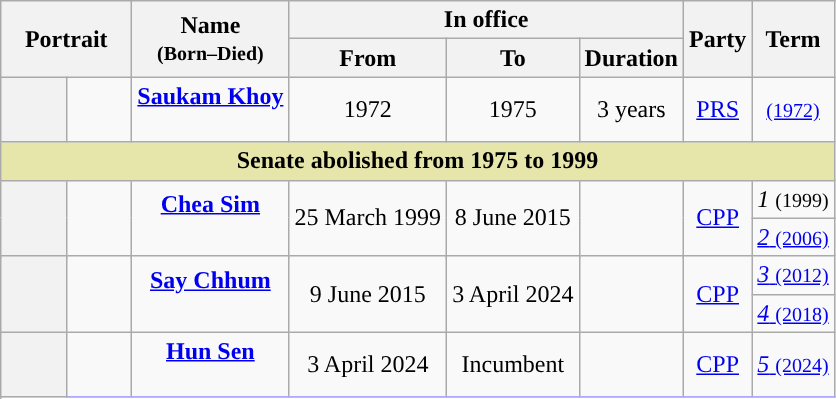<table class="wikitable" style="text-align:center; border:1px #AAAAFF solid">
<tr>
<th width="80px" rowspan="2" colspan="2">Portrait</th>
<th rowspan="2">Name<br><small>(Born–Died)</small></th>
<th colspan="3">In office</th>
<th rowspan="2">Party</th>
<th rowspan="2">Term</th>
</tr>
<tr>
<th>From</th>
<th>To</th>
<th>Duration</th>
</tr>
<tr>
<th style="background-color:"></th>
<td></td>
<td><strong><a href='#'>Saukam Khoy</a></strong><br><br></td>
<td>1972</td>
<td>1975</td>
<td>3 years</td>
<td><a href='#'>PRS</a></td>
<td><a href='#'><small>(1972)</small></a></td>
</tr>
<tr>
<td colspan="8" style="background:#e6e6aa;"><strong>Senate abolished from 1975 to 1999</strong></td>
</tr>
<tr>
<th rowspan="3" style="background-color:"></th>
<td rowspan="3"></td>
<td rowspan="3"><strong><a href='#'>Chea Sim</a></strong><br><br></td>
<td rowspan="3">25 March 1999</td>
<td rowspan="3">8 June 2015</td>
<td rowspan="3"></td>
<td rowspan="3"><a href='#'>CPP</a></td>
<td><em>1</em> <small>(1999)</small></td>
</tr>
<tr>
<td><a href='#'><em>2</em> <small>(2006)</small></a></td>
</tr>
<tr>
<td rowspan="2"><a href='#'><em>3</em> <small>(2012)</small></a></td>
</tr>
<tr>
<th rowspan="2" style="background-color:"></th>
<td rowspan="2"></td>
<td rowspan="2"><strong><a href='#'>Say Chhum</a></strong><br><br></td>
<td rowspan="2">9 June 2015</td>
<td rowspan="2">3 April 2024</td>
<td rowspan="2"></td>
<td rowspan="2"><a href='#'>CPP</a></td>
</tr>
<tr>
<td><a href='#'><em>4</em> <small>(2018)</small></a></td>
</tr>
<tr>
<th rowspan="2" style="background-color:"></th>
<td></td>
<td><strong><a href='#'>Hun Sen</a></strong><br><br></td>
<td>3 April 2024</td>
<td>Incumbent</td>
<td></td>
<td><a href='#'>CPP</a></td>
<td><a href='#'><em>5</em> <small>(2024)</small></a></td>
</tr>
<tr>
</tr>
</table>
